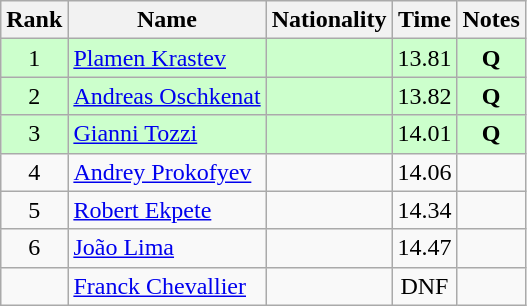<table class="wikitable sortable" style="text-align:center">
<tr>
<th>Rank</th>
<th>Name</th>
<th>Nationality</th>
<th>Time</th>
<th>Notes</th>
</tr>
<tr bgcolor=ccffcc>
<td>1</td>
<td align=left><a href='#'>Plamen Krastev</a></td>
<td align=left></td>
<td>13.81</td>
<td><strong>Q</strong></td>
</tr>
<tr bgcolor=ccffcc>
<td>2</td>
<td align=left><a href='#'>Andreas Oschkenat</a></td>
<td align=left></td>
<td>13.82</td>
<td><strong>Q</strong></td>
</tr>
<tr bgcolor=ccffcc>
<td>3</td>
<td align=left><a href='#'>Gianni Tozzi</a></td>
<td align=left></td>
<td>14.01</td>
<td><strong>Q</strong></td>
</tr>
<tr>
<td>4</td>
<td align=left><a href='#'>Andrey Prokofyev</a></td>
<td align=left></td>
<td>14.06</td>
<td></td>
</tr>
<tr>
<td>5</td>
<td align=left><a href='#'>Robert Ekpete</a></td>
<td align=left></td>
<td>14.34</td>
<td></td>
</tr>
<tr>
<td>6</td>
<td align=left><a href='#'>João Lima</a></td>
<td align=left></td>
<td>14.47</td>
<td></td>
</tr>
<tr>
<td></td>
<td align=left><a href='#'>Franck Chevallier</a></td>
<td align=left></td>
<td>DNF</td>
<td></td>
</tr>
</table>
